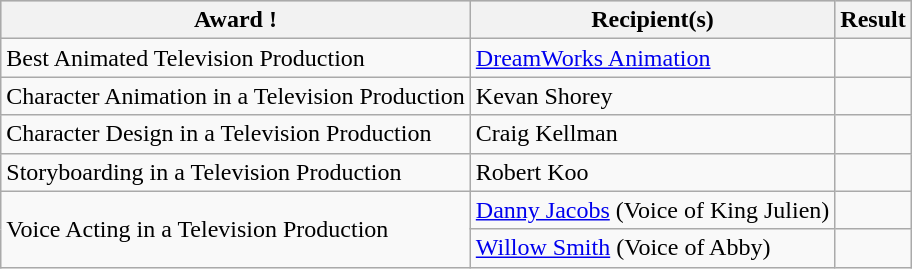<table class="wikitable sortable">
<tr bgcolor="#CCCCCC">
<th>Award !</th>
<th>Recipient(s)</th>
<th>Result</th>
</tr>
<tr>
<td>Best Animated Television Production</td>
<td><a href='#'>DreamWorks Animation</a></td>
<td></td>
</tr>
<tr>
<td>Character Animation in a Television Production</td>
<td>Kevan Shorey</td>
<td></td>
</tr>
<tr>
<td>Character Design in a Television Production</td>
<td>Craig Kellman</td>
<td></td>
</tr>
<tr>
<td>Storyboarding in a Television Production</td>
<td>Robert Koo</td>
<td></td>
</tr>
<tr>
<td rowspan="2">Voice Acting in a Television Production</td>
<td><a href='#'>Danny Jacobs</a> (Voice of King Julien)</td>
<td></td>
</tr>
<tr>
<td><a href='#'>Willow Smith</a> (Voice of Abby)</td>
<td></td>
</tr>
</table>
